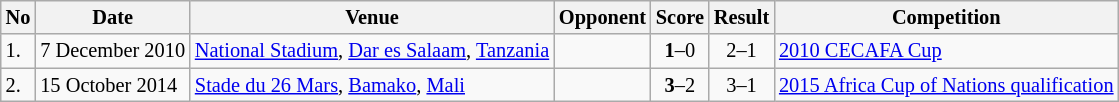<table class="wikitable" style="font-size:85%;">
<tr>
<th>No</th>
<th>Date</th>
<th>Venue</th>
<th>Opponent</th>
<th>Score</th>
<th>Result</th>
<th>Competition</th>
</tr>
<tr>
<td>1.</td>
<td>7 December 2010</td>
<td><a href='#'>National Stadium</a>, <a href='#'>Dar es Salaam</a>, <a href='#'>Tanzania</a></td>
<td></td>
<td align=center><strong>1</strong>–0</td>
<td align=center>2–1</td>
<td><a href='#'>2010 CECAFA Cup</a></td>
</tr>
<tr>
<td>2.</td>
<td>15 October 2014</td>
<td><a href='#'>Stade du 26 Mars</a>, <a href='#'>Bamako</a>, <a href='#'>Mali</a></td>
<td></td>
<td align=center><strong>3</strong>–2</td>
<td align=center>3–1</td>
<td><a href='#'>2015 Africa Cup of Nations qualification</a></td>
</tr>
</table>
